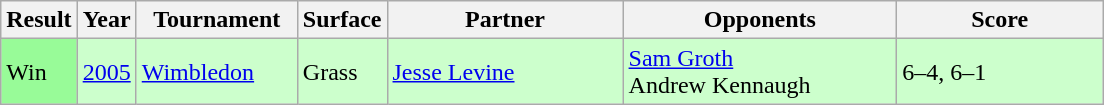<table class="sortable wikitable">
<tr>
<th style="width:40px;">Result</th>
<th style="width:30px;">Year</th>
<th style="width:100px;">Tournament</th>
<th style="width:50px;">Surface</th>
<th style="width:150px;">Partner</th>
<th style="width:175px;">Opponents</th>
<th style="width:130px;" class="unsortable">Score</th>
</tr>
<tr style="background:#ccffcc;">
<td style="background:#98fb98;">Win</td>
<td><a href='#'>2005</a></td>
<td><a href='#'>Wimbledon</a></td>
<td>Grass</td>
<td> <a href='#'>Jesse Levine</a></td>
<td> <a href='#'>Sam Groth</a> <br>  Andrew Kennaugh</td>
<td>6–4, 6–1</td>
</tr>
</table>
